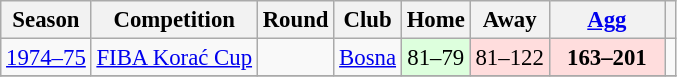<table class="wikitable mw-collapsible" style="font-size:95%;">
<tr>
<th>Season</th>
<th>Competition</th>
<th>Round</th>
<th>Club</th>
<th>Home</th>
<th>Away</th>
<th width="70"><a href='#'>Agg</a></th>
<th></th>
</tr>
<tr>
<td rowspan="1"><a href='#'>1974–75</a></td>
<td rowspan="1"><a href='#'>FIBA Korać Cup</a></td>
<td></td>
<td> <a href='#'>Bosna</a></td>
<td style="text-align:center;" bgcolor=#dfd>81–79</td>
<td style="text-align:center;" bgcolor=#fdd>81–122</td>
<td style="text-align:center;" bgcolor=#fdd><strong>163–201</strong></td>
<td></td>
</tr>
<tr>
</tr>
</table>
